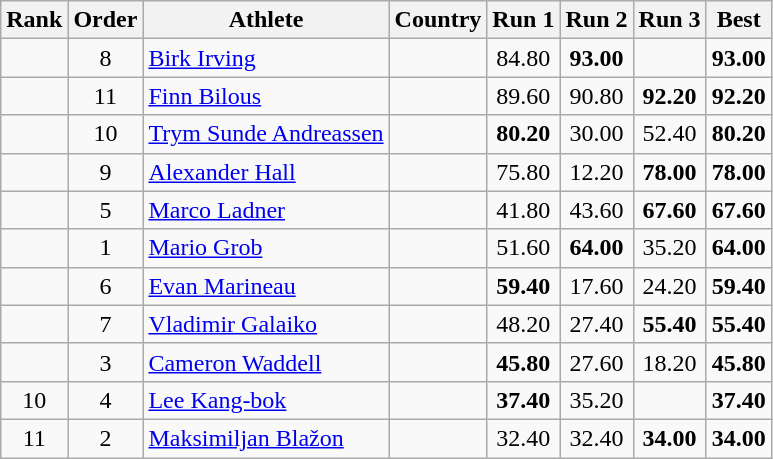<table class="wikitable sortable" style="text-align:center">
<tr>
<th>Rank</th>
<th>Order</th>
<th>Athlete</th>
<th>Country</th>
<th>Run 1</th>
<th>Run 2</th>
<th>Run 3</th>
<th>Best</th>
</tr>
<tr>
<td></td>
<td>8</td>
<td align=left><a href='#'>Birk Irving</a></td>
<td align=left></td>
<td>84.80</td>
<td><strong>93.00</strong></td>
<td></td>
<td><strong>93.00</strong></td>
</tr>
<tr>
<td></td>
<td>11</td>
<td align=left><a href='#'>Finn Bilous</a></td>
<td align=left></td>
<td>89.60</td>
<td>90.80</td>
<td><strong>92.20</strong></td>
<td><strong>92.20</strong></td>
</tr>
<tr>
<td></td>
<td>10</td>
<td align=left><a href='#'>Trym Sunde Andreassen</a></td>
<td align=left></td>
<td><strong>80.20</strong></td>
<td>30.00</td>
<td>52.40</td>
<td><strong>80.20</strong></td>
</tr>
<tr>
<td></td>
<td>9</td>
<td align=left><a href='#'>Alexander Hall</a></td>
<td align=left></td>
<td>75.80</td>
<td>12.20</td>
<td><strong>78.00</strong></td>
<td><strong>78.00</strong></td>
</tr>
<tr>
<td></td>
<td>5</td>
<td align=left><a href='#'>Marco Ladner</a></td>
<td align=left></td>
<td>41.80</td>
<td>43.60</td>
<td><strong>67.60</strong></td>
<td><strong>67.60</strong></td>
</tr>
<tr>
<td></td>
<td>1</td>
<td align=left><a href='#'>Mario Grob</a></td>
<td align=left></td>
<td>51.60</td>
<td><strong>64.00</strong></td>
<td>35.20</td>
<td><strong>64.00</strong></td>
</tr>
<tr>
<td></td>
<td>6</td>
<td align=left><a href='#'>Evan Marineau</a></td>
<td align=left></td>
<td><strong>59.40</strong></td>
<td>17.60</td>
<td>24.20</td>
<td><strong>59.40</strong></td>
</tr>
<tr>
<td></td>
<td>7</td>
<td align=left><a href='#'>Vladimir Galaiko</a></td>
<td align=left></td>
<td>48.20</td>
<td>27.40</td>
<td><strong>55.40</strong></td>
<td><strong>55.40</strong></td>
</tr>
<tr>
<td></td>
<td>3</td>
<td align=left><a href='#'>Cameron Waddell</a></td>
<td align=left></td>
<td><strong>45.80</strong></td>
<td>27.60</td>
<td>18.20</td>
<td><strong>45.80</strong></td>
</tr>
<tr>
<td>10</td>
<td>4</td>
<td align=left><a href='#'>Lee Kang-bok</a></td>
<td align=left></td>
<td><strong>37.40</strong></td>
<td>35.20</td>
<td></td>
<td><strong>37.40</strong></td>
</tr>
<tr>
<td>11</td>
<td>2</td>
<td align=left><a href='#'>Maksimiljan Blažon</a></td>
<td align=left></td>
<td>32.40</td>
<td>32.40</td>
<td><strong>34.00</strong></td>
<td><strong>34.00</strong></td>
</tr>
</table>
